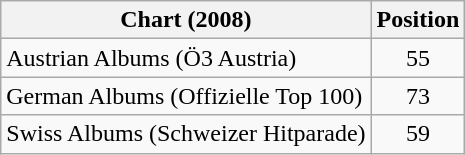<table class="wikitable sortable">
<tr>
<th>Chart (2008)</th>
<th>Position</th>
</tr>
<tr>
<td>Austrian Albums (Ö3 Austria)</td>
<td style="text-align:center;">55</td>
</tr>
<tr>
<td>German Albums (Offizielle Top 100)</td>
<td style="text-align:center;">73</td>
</tr>
<tr>
<td>Swiss Albums (Schweizer Hitparade)</td>
<td style="text-align:center;">59</td>
</tr>
</table>
